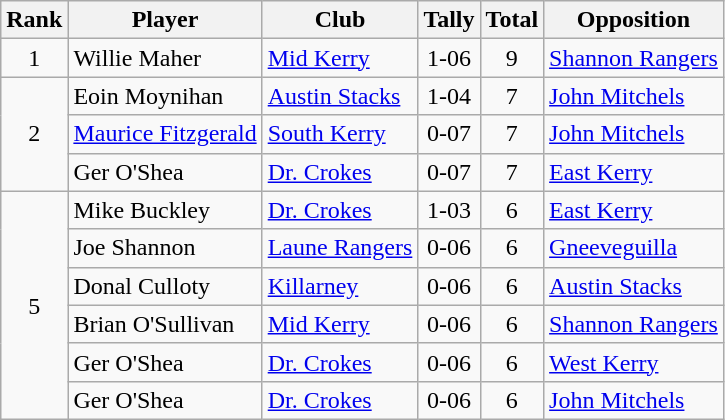<table class="wikitable">
<tr>
<th>Rank</th>
<th>Player</th>
<th>Club</th>
<th>Tally</th>
<th>Total</th>
<th>Opposition</th>
</tr>
<tr>
<td rowspan="1" style="text-align:center;">1</td>
<td>Willie Maher</td>
<td><a href='#'>Mid Kerry</a></td>
<td align=center>1-06</td>
<td align=center>9</td>
<td><a href='#'>Shannon Rangers</a></td>
</tr>
<tr>
<td rowspan="3" style="text-align:center;">2</td>
<td>Eoin Moynihan</td>
<td><a href='#'>Austin Stacks</a></td>
<td align=center>1-04</td>
<td align=center>7</td>
<td><a href='#'>John Mitchels</a></td>
</tr>
<tr>
<td><a href='#'>Maurice Fitzgerald</a></td>
<td><a href='#'>South Kerry</a></td>
<td align=center>0-07</td>
<td align=center>7</td>
<td><a href='#'>John Mitchels</a></td>
</tr>
<tr>
<td>Ger O'Shea</td>
<td><a href='#'>Dr. Crokes</a></td>
<td align=center>0-07</td>
<td align=center>7</td>
<td><a href='#'>East Kerry</a></td>
</tr>
<tr>
<td rowspan="6" style="text-align:center;">5</td>
<td>Mike Buckley</td>
<td><a href='#'>Dr. Crokes</a></td>
<td align=center>1-03</td>
<td align=center>6</td>
<td><a href='#'>East Kerry</a></td>
</tr>
<tr>
<td>Joe Shannon</td>
<td><a href='#'>Laune Rangers</a></td>
<td align=center>0-06</td>
<td align=center>6</td>
<td><a href='#'>Gneeveguilla</a></td>
</tr>
<tr>
<td>Donal Culloty</td>
<td><a href='#'>Killarney</a></td>
<td align=center>0-06</td>
<td align=center>6</td>
<td><a href='#'>Austin Stacks</a></td>
</tr>
<tr>
<td>Brian O'Sullivan</td>
<td><a href='#'>Mid Kerry</a></td>
<td align=center>0-06</td>
<td align=center>6</td>
<td><a href='#'>Shannon Rangers</a></td>
</tr>
<tr>
<td>Ger O'Shea</td>
<td><a href='#'>Dr. Crokes</a></td>
<td align=center>0-06</td>
<td align=center>6</td>
<td><a href='#'>West Kerry</a></td>
</tr>
<tr>
<td>Ger O'Shea</td>
<td><a href='#'>Dr. Crokes</a></td>
<td align=center>0-06</td>
<td align=center>6</td>
<td><a href='#'>John Mitchels</a></td>
</tr>
</table>
